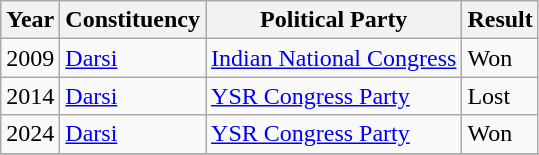<table class="wikitable sortable">
<tr>
<th>Year</th>
<th>Constituency</th>
<th>Political Party</th>
<th><strong>Result</strong></th>
</tr>
<tr>
<td>2009</td>
<td><a href='#'>Darsi</a></td>
<td><a href='#'>Indian National Congress</a></td>
<td>Won</td>
</tr>
<tr>
<td>2014</td>
<td><a href='#'>Darsi</a></td>
<td><a href='#'>YSR Congress Party</a></td>
<td>Lost</td>
</tr>
<tr>
<td>2024</td>
<td><a href='#'>Darsi</a></td>
<td><a href='#'>YSR Congress Party</a></td>
<td>Won</td>
</tr>
<tr>
</tr>
</table>
